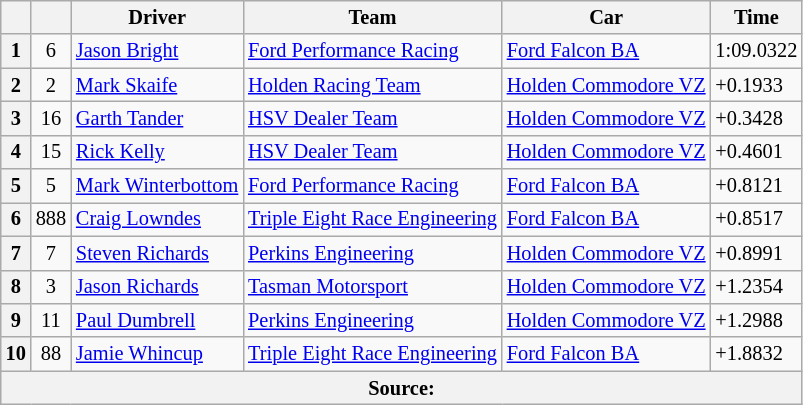<table class="wikitable" style="font-size: 85%">
<tr>
<th></th>
<th></th>
<th>Driver</th>
<th>Team</th>
<th>Car</th>
<th>Time</th>
</tr>
<tr>
<th>1</th>
<td align="center">6</td>
<td> <a href='#'>Jason Bright</a></td>
<td><a href='#'>Ford Performance Racing</a></td>
<td><a href='#'>Ford Falcon BA</a></td>
<td>1:09.0322</td>
</tr>
<tr>
<th>2</th>
<td align="center">2</td>
<td> <a href='#'>Mark Skaife</a></td>
<td><a href='#'>Holden Racing Team</a></td>
<td><a href='#'>Holden Commodore VZ</a></td>
<td>+0.1933</td>
</tr>
<tr>
<th>3</th>
<td align="center">16</td>
<td> <a href='#'>Garth Tander</a></td>
<td><a href='#'>HSV Dealer Team</a></td>
<td><a href='#'>Holden Commodore VZ</a></td>
<td>+0.3428</td>
</tr>
<tr>
<th>4</th>
<td align="center">15</td>
<td> <a href='#'>Rick Kelly</a></td>
<td><a href='#'>HSV Dealer Team</a></td>
<td><a href='#'>Holden Commodore VZ</a></td>
<td>+0.4601</td>
</tr>
<tr>
<th>5</th>
<td align="center">5</td>
<td> <a href='#'>Mark Winterbottom</a></td>
<td><a href='#'>Ford Performance Racing</a></td>
<td><a href='#'>Ford Falcon BA</a></td>
<td>+0.8121</td>
</tr>
<tr>
<th>6</th>
<td align="center">888</td>
<td> <a href='#'>Craig Lowndes</a></td>
<td><a href='#'>Triple Eight Race Engineering</a></td>
<td><a href='#'>Ford Falcon BA</a></td>
<td>+0.8517</td>
</tr>
<tr>
<th>7</th>
<td align="center">7</td>
<td> <a href='#'>Steven Richards</a></td>
<td><a href='#'>Perkins Engineering</a></td>
<td><a href='#'>Holden Commodore VZ</a></td>
<td>+0.8991</td>
</tr>
<tr>
<th>8</th>
<td align="center">3</td>
<td> <a href='#'>Jason Richards</a></td>
<td><a href='#'>Tasman Motorsport</a></td>
<td><a href='#'>Holden Commodore VZ</a></td>
<td>+1.2354</td>
</tr>
<tr>
<th>9</th>
<td align="center">11</td>
<td> <a href='#'>Paul Dumbrell</a></td>
<td><a href='#'>Perkins Engineering</a></td>
<td><a href='#'>Holden Commodore VZ</a></td>
<td>+1.2988</td>
</tr>
<tr>
<th>10</th>
<td align="center">88</td>
<td> <a href='#'>Jamie Whincup</a></td>
<td><a href='#'>Triple Eight Race Engineering</a></td>
<td><a href='#'>Ford Falcon BA</a></td>
<td>+1.8832</td>
</tr>
<tr>
<th colspan="6">Source:</th>
</tr>
</table>
